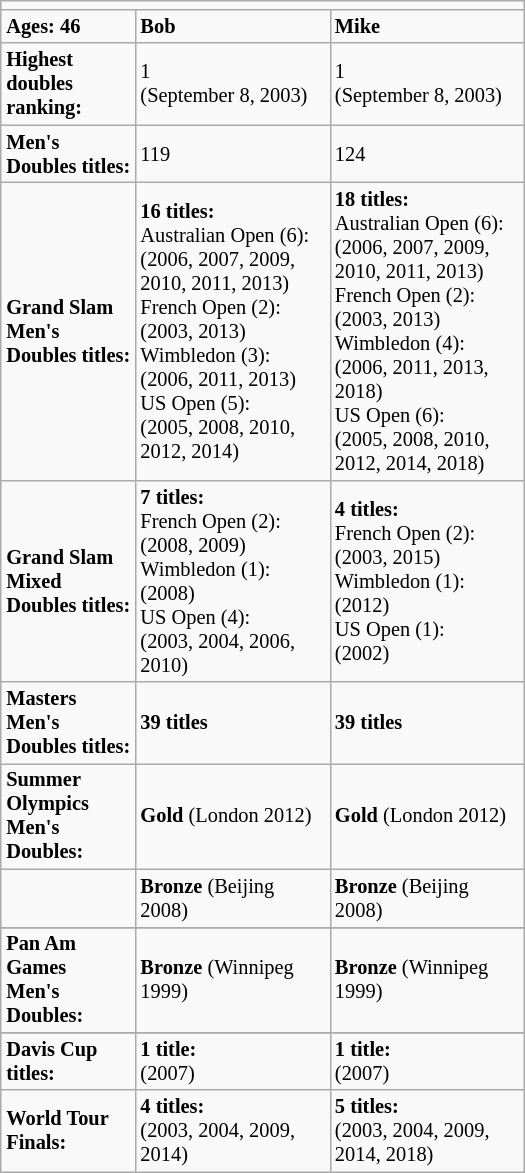<table class="wikitable" style="float:right; width:350px; font-size:85%; clear:right;">
<tr>
<td colspan=3></td>
</tr>
<tr>
<td><strong>Ages: 46</strong></td>
<td><strong>Bob</strong></td>
<td><strong>Mike</strong></td>
</tr>
<tr>
<td><strong>Highest doubles<br>ranking:</strong></td>
<td>1<br>(September 8, 2003)</td>
<td>1<br>(September 8, 2003)</td>
</tr>
<tr>
<td><strong>Men's Doubles titles:</strong></td>
<td>119</td>
<td>124</td>
</tr>
<tr>
<td><strong>Grand Slam<br>Men's Doubles titles:</strong></td>
<td><strong>16 titles:</strong><br>Australian Open (6):<br>(2006, 2007, 2009, 2010, 2011, 2013)<br>French Open (2):<br>(2003, 2013)<br>Wimbledon (3):<br>(2006, 2011, 2013)<br>US Open (5):<br>(2005, 2008, 2010, 2012, 2014)</td>
<td><strong>18 titles:</strong><br>Australian Open (6):<br>(2006, 2007, 2009, 2010, 2011, 2013)<br>French Open (2):<br>(2003, 2013)<br>Wimbledon (4):<br>(2006, 2011, 2013, 2018)<br>US Open (6):<br>(2005, 2008, 2010, 2012, 2014, 2018)</td>
</tr>
<tr>
<td><strong>Grand Slam Mixed<br>Doubles titles:</strong></td>
<td><strong>7 titles:</strong><br>French Open (2):<br>(2008, 2009)<br>Wimbledon (1):<br>(2008)<br>US Open (4):<br>(2003, 2004, 2006, 2010)</td>
<td><strong>4 titles:</strong><br>French Open (2):<br>(2003, 2015)<br>Wimbledon (1):<br>(2012)<br>US Open (1):<br>(2002)</td>
</tr>
<tr>
<td><strong>Masters Men's<br>Doubles titles:</strong></td>
<td><strong>39 titles</strong></td>
<td><strong>39 titles</strong></td>
</tr>
<tr>
<td><strong>Summer Olympics<br>Men's Doubles:</strong></td>
<td> <strong>Gold</strong> (London 2012)</td>
<td> <strong>Gold</strong> (London 2012)</td>
</tr>
<tr>
<td><br></td>
<td> <strong>Bronze</strong> (Beijing 2008)</td>
<td> <strong>Bronze</strong> (Beijing 2008)</td>
</tr>
<tr>
</tr>
<tr>
<td><strong>Pan Am Games<br>Men's Doubles:</strong></td>
<td> <strong>Bronze</strong> (Winnipeg 1999)</td>
<td> <strong>Bronze</strong> (Winnipeg 1999)</td>
</tr>
<tr>
</tr>
<tr>
<td><strong>Davis Cup titles:</strong></td>
<td><strong>1 title:</strong><br>(2007)</td>
<td><strong>1 title:</strong><br>(2007)</td>
</tr>
<tr>
<td><strong>World Tour Finals:</strong></td>
<td><strong>4 titles:</strong><br>(2003, 2004, 2009, 2014)</td>
<td><strong>5 titles:</strong><br>(2003, 2004, 2009, 2014, 2018)</td>
</tr>
</table>
